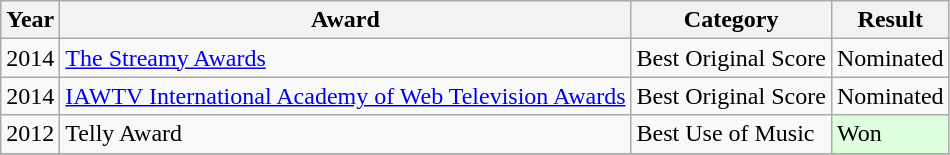<table class="wikitable">
<tr>
<th>Year</th>
<th>Award</th>
<th>Category</th>
<th>Result</th>
</tr>
<tr>
<td>2014</td>
<td><a href='#'>The Streamy Awards</a></td>
<td>Best Original Score</td>
<td>Nominated</td>
</tr>
<tr>
<td>2014</td>
<td><a href='#'>IAWTV International Academy of Web Television Awards</a></td>
<td>Best Original Score</td>
<td>Nominated</td>
</tr>
<tr>
<td>2012</td>
<td>Telly Award</td>
<td>Best Use of Music</td>
<td style="background: #ddffdd">Won</td>
</tr>
<tr>
</tr>
</table>
